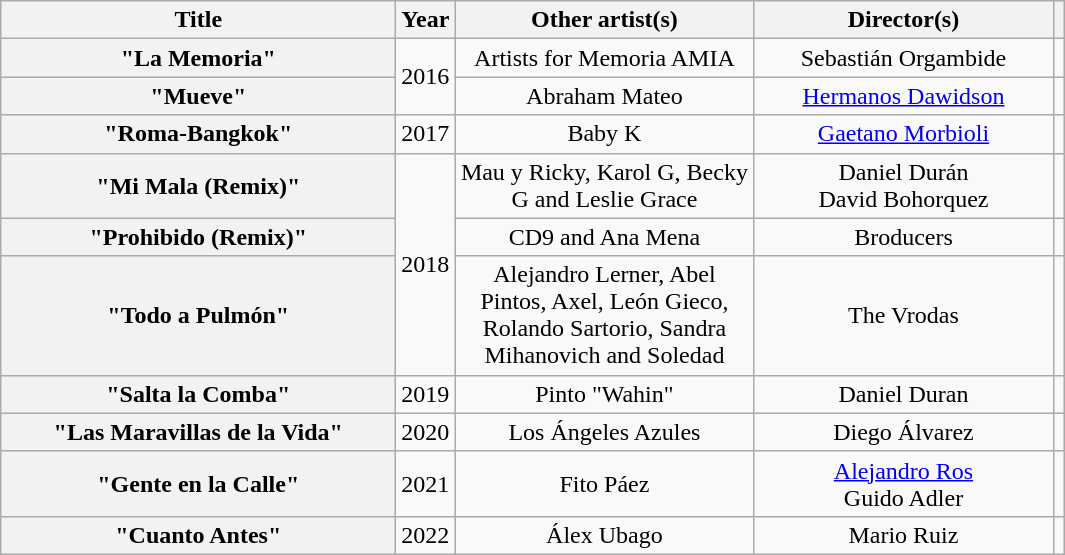<table class="wikitable plainrowheaders" style="text-align:center;">
<tr>
<th scope="col" style="width:16em;">Title</th>
<th scope="col">Year</th>
<th scope="col" style="width:12em;">Other artist(s)</th>
<th scope="col" style="width:12em;">Director(s)</th>
<th scope="col"></th>
</tr>
<tr>
<th scope="row">"La Memoria"</th>
<td rowspan="2">2016</td>
<td>Artists for Memoria AMIA</td>
<td>Sebastián Orgambide</td>
<td></td>
</tr>
<tr>
<th scope="row">"Mueve"</th>
<td>Abraham Mateo</td>
<td><a href='#'>Hermanos Dawidson</a></td>
<td></td>
</tr>
<tr>
<th scope="row">"Roma-Bangkok"</th>
<td>2017</td>
<td>Baby K</td>
<td><a href='#'>Gaetano Morbioli</a></td>
<td></td>
</tr>
<tr>
<th scope="row">"Mi Mala (Remix)"</th>
<td rowspan="3">2018</td>
<td>Mau y Ricky, Karol G, Becky G and Leslie Grace</td>
<td>Daniel Durán<br>David Bohorquez</td>
<td></td>
</tr>
<tr>
<th scope="row">"Prohibido (Remix)"</th>
<td>CD9 and Ana Mena</td>
<td>Broducers</td>
<td></td>
</tr>
<tr>
<th scope="row">"Todo a Pulmón"</th>
<td>Alejandro Lerner, Abel Pintos, Axel, León Gieco, Rolando Sartorio, Sandra Mihanovich and Soledad</td>
<td>The Vrodas</td>
<td></td>
</tr>
<tr>
<th scope="row">"Salta la Comba"</th>
<td>2019</td>
<td>Pinto "Wahin"</td>
<td>Daniel Duran</td>
<td></td>
</tr>
<tr>
<th scope="row">"Las Maravillas de la Vida"</th>
<td>2020</td>
<td>Los Ángeles Azules</td>
<td>Diego Álvarez</td>
<td></td>
</tr>
<tr>
<th scope="row">"Gente en la Calle"</th>
<td>2021</td>
<td>Fito Páez</td>
<td><a href='#'>Alejandro Ros</a><br>Guido Adler</td>
<td></td>
</tr>
<tr>
<th scope="row">"Cuanto Antes"</th>
<td>2022</td>
<td>Álex Ubago</td>
<td>Mario Ruiz</td>
<td></td>
</tr>
</table>
